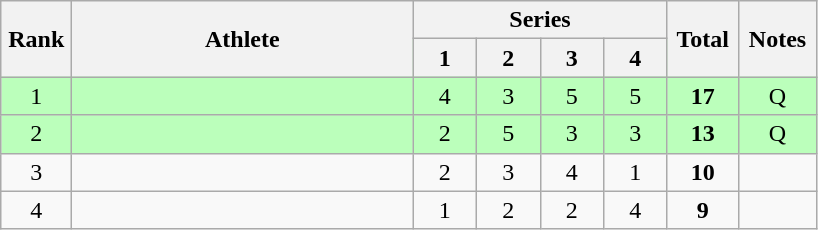<table class="wikitable" style="text-align:center">
<tr>
<th rowspan=2 width=40>Rank</th>
<th rowspan=2 width=220>Athlete</th>
<th colspan=4>Series</th>
<th rowspan=2 width=40>Total</th>
<th rowspan=2 width=45>Notes</th>
</tr>
<tr bgcolor=bbffbb>
<th width=35>1</th>
<th width=35>2</th>
<th width=35>3</th>
<th width=35>4</th>
</tr>
<tr bgcolor=bbffbb>
<td>1</td>
<td align=left></td>
<td>4</td>
<td>3</td>
<td>5</td>
<td>5</td>
<td><strong>17</strong></td>
<td>Q</td>
</tr>
<tr bgcolor=bbffbb>
<td>2</td>
<td align=left></td>
<td>2</td>
<td>5</td>
<td>3</td>
<td>3</td>
<td><strong>13</strong></td>
<td>Q</td>
</tr>
<tr>
<td>3</td>
<td align=left></td>
<td>2</td>
<td>3</td>
<td>4</td>
<td>1</td>
<td><strong>10</strong></td>
<td></td>
</tr>
<tr>
<td>4</td>
<td align=left></td>
<td>1</td>
<td>2</td>
<td>2</td>
<td>4</td>
<td><strong>9</strong></td>
<td></td>
</tr>
</table>
